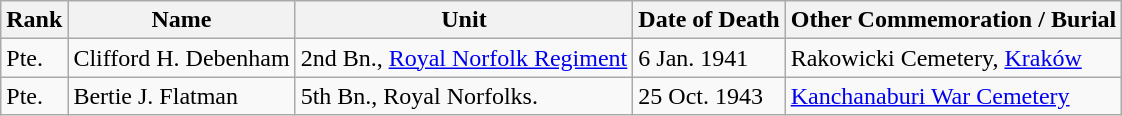<table class="wikitable">
<tr>
<th>Rank</th>
<th>Name</th>
<th>Unit</th>
<th>Date of Death</th>
<th>Other Commemoration / Burial</th>
</tr>
<tr>
<td>Pte.</td>
<td>Clifford H. Debenham</td>
<td>2nd Bn., <a href='#'>Royal Norfolk Regiment</a></td>
<td>6 Jan. 1941</td>
<td>Rakowicki Cemetery, <a href='#'>Kraków</a></td>
</tr>
<tr>
<td>Pte.</td>
<td>Bertie J. Flatman</td>
<td>5th Bn., Royal Norfolks.</td>
<td>25 Oct. 1943</td>
<td><a href='#'>Kanchanaburi War Cemetery</a></td>
</tr>
</table>
